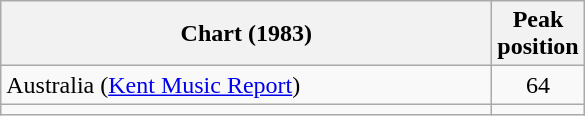<table class="wikitable sortable">
<tr>
<th style="width:20em;">Chart (1983)</th>
<th>Peak<br>position</th>
</tr>
<tr>
<td>Australia (<a href='#'>Kent Music Report</a>)</td>
<td align="center">64</td>
</tr>
<tr>
<td></td>
</tr>
</table>
